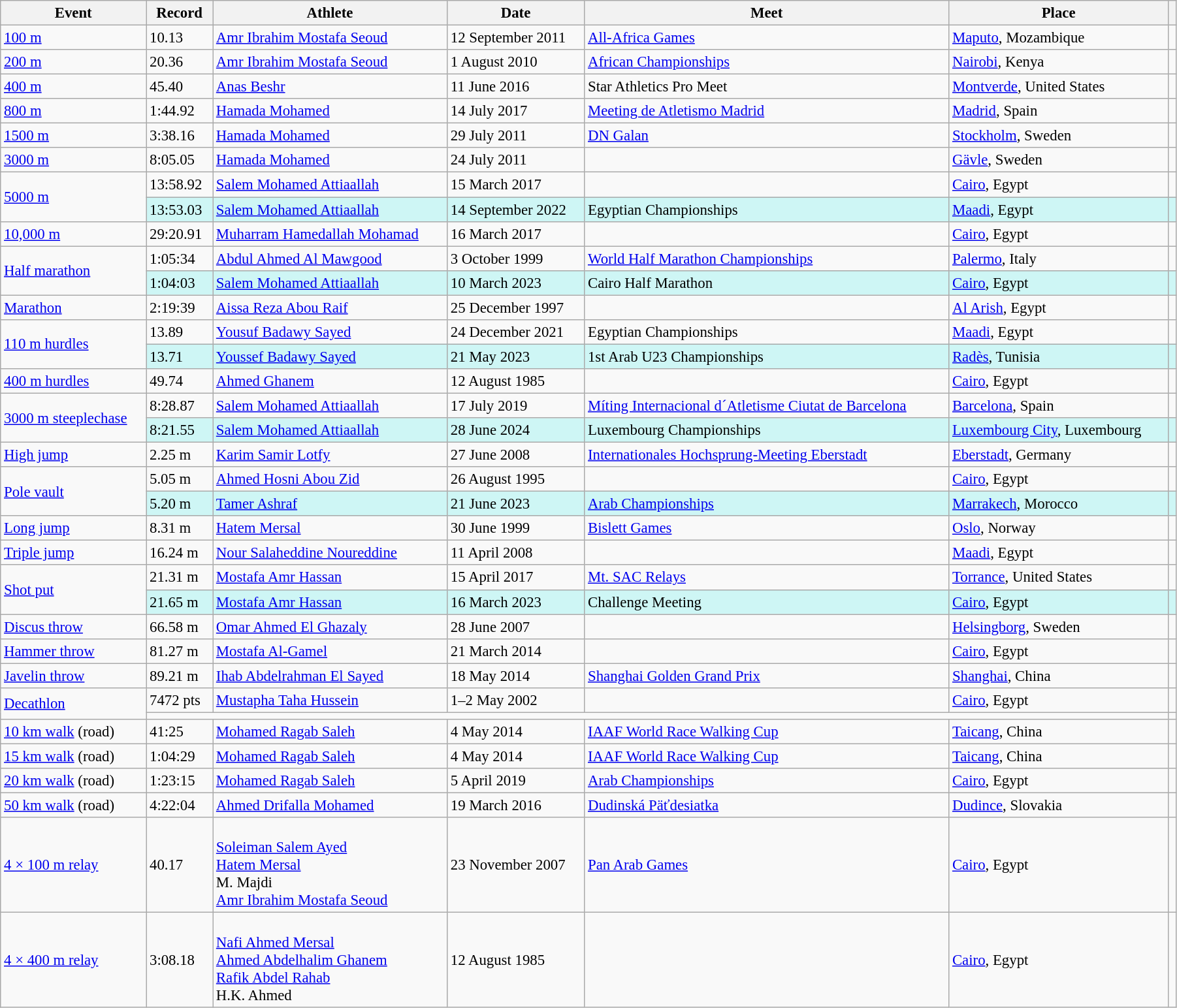<table class="wikitable" style="font-size:95%; width: 95%;">
<tr>
<th>Event</th>
<th>Record</th>
<th>Athlete</th>
<th>Date</th>
<th>Meet</th>
<th>Place</th>
<th></th>
</tr>
<tr>
<td><a href='#'>100 m</a></td>
<td>10.13 </td>
<td><a href='#'>Amr Ibrahim Mostafa Seoud</a></td>
<td>12 September 2011</td>
<td><a href='#'>All-Africa Games</a></td>
<td><a href='#'>Maputo</a>, Mozambique</td>
<td></td>
</tr>
<tr>
<td><a href='#'>200 m</a></td>
<td>20.36  </td>
<td><a href='#'>Amr Ibrahim Mostafa Seoud</a></td>
<td>1 August 2010</td>
<td><a href='#'>African Championships</a></td>
<td><a href='#'>Nairobi</a>, Kenya</td>
<td></td>
</tr>
<tr>
<td><a href='#'>400 m</a></td>
<td>45.40</td>
<td><a href='#'>Anas Beshr</a></td>
<td>11 June 2016</td>
<td>Star Athletics Pro Meet</td>
<td><a href='#'>Montverde</a>, United States</td>
<td></td>
</tr>
<tr>
<td><a href='#'>800 m</a></td>
<td>1:44.92</td>
<td><a href='#'>Hamada Mohamed</a></td>
<td>14 July 2017</td>
<td><a href='#'>Meeting de Atletismo Madrid</a></td>
<td><a href='#'>Madrid</a>, Spain</td>
<td></td>
</tr>
<tr>
<td><a href='#'>1500 m</a></td>
<td>3:38.16</td>
<td><a href='#'>Hamada Mohamed</a></td>
<td>29 July 2011</td>
<td><a href='#'>DN Galan</a></td>
<td><a href='#'>Stockholm</a>, Sweden</td>
<td></td>
</tr>
<tr>
<td><a href='#'>3000 m</a></td>
<td>8:05.05</td>
<td><a href='#'>Hamada Mohamed</a></td>
<td>24 July 2011</td>
<td></td>
<td><a href='#'>Gävle</a>, Sweden</td>
<td></td>
</tr>
<tr>
<td rowspan=2><a href='#'>5000 m</a></td>
<td>13:58.92</td>
<td><a href='#'>Salem Mohamed Attiaallah</a></td>
<td>15 March 2017</td>
<td></td>
<td><a href='#'>Cairo</a>, Egypt</td>
<td></td>
</tr>
<tr bgcolor="#CEF6F5">
<td>13:53.03</td>
<td><a href='#'>Salem Mohamed Attiaallah</a></td>
<td>14 September 2022</td>
<td>Egyptian Championships</td>
<td><a href='#'>Maadi</a>, Egypt</td>
<td></td>
</tr>
<tr>
<td><a href='#'>10,000 m</a></td>
<td>29:20.91</td>
<td><a href='#'>Muharram Hamedallah Mohamad</a></td>
<td>16 March 2017</td>
<td></td>
<td><a href='#'>Cairo</a>, Egypt</td>
<td></td>
</tr>
<tr>
<td rowspan=2><a href='#'>Half marathon</a></td>
<td>1:05:34</td>
<td><a href='#'>Abdul Ahmed Al Mawgood</a></td>
<td>3 October 1999</td>
<td><a href='#'>World Half Marathon Championships</a></td>
<td><a href='#'>Palermo</a>, Italy</td>
<td></td>
</tr>
<tr bgcolor=#CEF6F5>
<td>1:04:03</td>
<td><a href='#'>Salem Mohamed Attiaallah</a></td>
<td>10 March 2023</td>
<td>Cairo Half Marathon</td>
<td><a href='#'>Cairo</a>, Egypt</td>
<td></td>
</tr>
<tr>
<td><a href='#'>Marathon</a></td>
<td>2:19:39</td>
<td><a href='#'>Aissa Reza Abou Raif</a></td>
<td>25 December 1997</td>
<td></td>
<td><a href='#'>Al Arish</a>, Egypt</td>
<td></td>
</tr>
<tr>
<td rowspan=2><a href='#'>110 m hurdles</a></td>
<td>13.89 </td>
<td><a href='#'>Yousuf Badawy Sayed</a></td>
<td>24 December 2021</td>
<td>Egyptian Championships</td>
<td><a href='#'>Maadi</a>, Egypt</td>
<td></td>
</tr>
<tr bgcolor="#CEF6F5">
<td>13.71 </td>
<td><a href='#'>Youssef Badawy Sayed</a></td>
<td>21 May 2023</td>
<td>1st Arab U23 Championships</td>
<td><a href='#'>Radès</a>, Tunisia</td>
<td></td>
</tr>
<tr>
<td><a href='#'>400 m hurdles</a></td>
<td>49.74</td>
<td><a href='#'>Ahmed Ghanem</a></td>
<td>12 August 1985</td>
<td></td>
<td><a href='#'>Cairo</a>, Egypt</td>
<td></td>
</tr>
<tr>
<td rowspan=2><a href='#'>3000 m steeplechase</a></td>
<td>8:28.87</td>
<td><a href='#'>Salem Mohamed Attiaallah</a></td>
<td>17 July 2019</td>
<td><a href='#'>Míting Internacional d´Atletisme Ciutat de Barcelona</a></td>
<td><a href='#'>Barcelona</a>, Spain</td>
<td></td>
</tr>
<tr bgcolor="#CEF6F5">
<td>8:21.55</td>
<td><a href='#'>Salem Mohamed Attiaallah</a></td>
<td>28 June 2024</td>
<td>Luxembourg Championships</td>
<td><a href='#'>Luxembourg City</a>, Luxembourg</td>
<td></td>
</tr>
<tr>
<td><a href='#'>High jump</a></td>
<td>2.25 m</td>
<td><a href='#'>Karim Samir Lotfy</a></td>
<td>27 June 2008</td>
<td><a href='#'>Internationales Hochsprung-Meeting Eberstadt</a></td>
<td><a href='#'>Eberstadt</a>, Germany</td>
<td></td>
</tr>
<tr>
<td rowspan=2><a href='#'>Pole vault</a></td>
<td>5.05 m</td>
<td><a href='#'>Ahmed Hosni Abou Zid</a></td>
<td>26 August 1995</td>
<td></td>
<td><a href='#'>Cairo</a>, Egypt</td>
<td></td>
</tr>
<tr bgcolor="#CEF6F5">
<td>5.20 m</td>
<td><a href='#'>Tamer Ashraf</a></td>
<td>21 June 2023</td>
<td><a href='#'>Arab Championships</a></td>
<td><a href='#'>Marrakech</a>, Morocco</td>
<td></td>
</tr>
<tr>
<td><a href='#'>Long jump</a></td>
<td>8.31 m </td>
<td><a href='#'>Hatem Mersal</a></td>
<td>30 June 1999</td>
<td><a href='#'>Bislett Games</a></td>
<td><a href='#'>Oslo</a>, Norway</td>
<td></td>
</tr>
<tr>
<td><a href='#'>Triple jump</a></td>
<td>16.24 m</td>
<td><a href='#'>Nour Salaheddine Noureddine</a></td>
<td>11 April 2008</td>
<td></td>
<td><a href='#'>Maadi</a>, Egypt</td>
<td></td>
</tr>
<tr>
<td rowspan=2><a href='#'>Shot put</a></td>
<td>21.31 m</td>
<td><a href='#'>Mostafa Amr Hassan</a></td>
<td>15 April 2017</td>
<td><a href='#'>Mt. SAC Relays</a></td>
<td><a href='#'>Torrance</a>, United States</td>
<td></td>
</tr>
<tr bgcolor=#CEF6F5>
<td>21.65 m</td>
<td><a href='#'>Mostafa Amr Hassan</a></td>
<td>16 March 2023</td>
<td>Challenge Meeting</td>
<td><a href='#'>Cairo</a>, Egypt</td>
<td></td>
</tr>
<tr>
<td><a href='#'>Discus throw</a></td>
<td>66.58 m</td>
<td><a href='#'>Omar Ahmed El Ghazaly</a></td>
<td>28 June 2007</td>
<td></td>
<td><a href='#'>Helsingborg</a>, Sweden</td>
<td></td>
</tr>
<tr>
<td><a href='#'>Hammer throw</a></td>
<td>81.27 m</td>
<td><a href='#'>Mostafa Al-Gamel</a></td>
<td>21 March 2014</td>
<td></td>
<td><a href='#'>Cairo</a>, Egypt</td>
<td></td>
</tr>
<tr>
<td><a href='#'>Javelin throw</a></td>
<td>89.21 m</td>
<td><a href='#'>Ihab Abdelrahman El Sayed</a></td>
<td>18 May 2014</td>
<td><a href='#'>Shanghai Golden Grand Prix</a></td>
<td><a href='#'>Shanghai</a>, China</td>
<td></td>
</tr>
<tr>
<td rowspan=2><a href='#'>Decathlon</a></td>
<td>7472 pts</td>
<td><a href='#'>Mustapha Taha Hussein</a></td>
<td>1–2 May 2002</td>
<td></td>
<td><a href='#'>Cairo</a>, Egypt</td>
<td></td>
</tr>
<tr>
<td colspan=5></td>
<td></td>
</tr>
<tr>
<td><a href='#'>10 km walk</a> (road)</td>
<td>41:25</td>
<td><a href='#'>Mohamed Ragab Saleh</a></td>
<td>4 May 2014</td>
<td><a href='#'>IAAF World Race Walking Cup</a></td>
<td><a href='#'>Taicang</a>, China</td>
<td></td>
</tr>
<tr>
<td><a href='#'>15 km walk</a> (road)</td>
<td>1:04:29</td>
<td><a href='#'>Mohamed Ragab Saleh</a></td>
<td>4 May 2014</td>
<td><a href='#'>IAAF World Race Walking Cup</a></td>
<td><a href='#'>Taicang</a>, China</td>
<td></td>
</tr>
<tr>
<td><a href='#'>20 km walk</a> (road)</td>
<td>1:23:15</td>
<td><a href='#'>Mohamed Ragab Saleh</a></td>
<td>5 April 2019</td>
<td><a href='#'>Arab Championships</a></td>
<td><a href='#'>Cairo</a>, Egypt</td>
<td></td>
</tr>
<tr>
<td><a href='#'>50 km walk</a> (road)</td>
<td>4:22:04</td>
<td><a href='#'>Ahmed Drifalla Mohamed</a></td>
<td>19 March 2016</td>
<td><a href='#'>Dudinská Päťdesiatka</a></td>
<td><a href='#'>Dudince</a>, Slovakia</td>
<td></td>
</tr>
<tr>
<td><a href='#'>4 × 100 m relay</a></td>
<td>40.17</td>
<td><br><a href='#'>Soleiman Salem Ayed</a><br><a href='#'>Hatem Mersal</a><br>M. Majdi<br><a href='#'>Amr Ibrahim Mostafa Seoud</a></td>
<td>23 November 2007</td>
<td><a href='#'>Pan Arab Games</a></td>
<td><a href='#'>Cairo</a>, Egypt</td>
<td></td>
</tr>
<tr>
<td><a href='#'>4 × 400 m relay</a></td>
<td>3:08.18</td>
<td><br><a href='#'>Nafi Ahmed Mersal</a><br><a href='#'>Ahmed Abdelhalim Ghanem</a><br><a href='#'>Rafik Abdel Rahab</a><br>H.K. Ahmed</td>
<td>12 August 1985</td>
<td></td>
<td><a href='#'>Cairo</a>, Egypt</td>
<td></td>
</tr>
</table>
